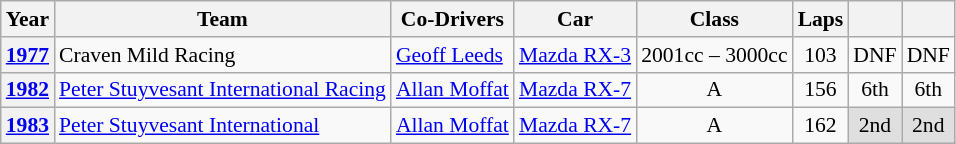<table class="wikitable" style="text-align:center; font-size:90%">
<tr>
<th>Year</th>
<th>Team</th>
<th>Co-Drivers</th>
<th>Car</th>
<th>Class</th>
<th>Laps</th>
<th></th>
<th></th>
</tr>
<tr>
<th><a href='#'>1977</a></th>
<td align="left"> Craven Mild Racing</td>
<td align="left"> <a href='#'>Geoff Leeds</a></td>
<td align="left"><a href='#'>Mazda RX-3</a></td>
<td>2001cc – 3000cc</td>
<td>103</td>
<td>DNF</td>
<td>DNF</td>
</tr>
<tr>
<th><a href='#'>1982</a></th>
<td align="left"> <a href='#'>Peter Stuyvesant International Racing</a></td>
<td align="left"> <a href='#'>Allan Moffat</a></td>
<td align="left"><a href='#'>Mazda RX-7</a></td>
<td>A</td>
<td>156</td>
<td>6th</td>
<td>6th</td>
</tr>
<tr>
<th><a href='#'>1983</a></th>
<td align="left"> <a href='#'>Peter Stuyvesant International</a></td>
<td align="left"> <a href='#'>Allan Moffat</a></td>
<td align="left"><a href='#'>Mazda RX-7</a></td>
<td>A</td>
<td>162</td>
<td style="background:#dfdfdf;">2nd</td>
<td style="background:#dfdfdf;">2nd</td>
</tr>
</table>
